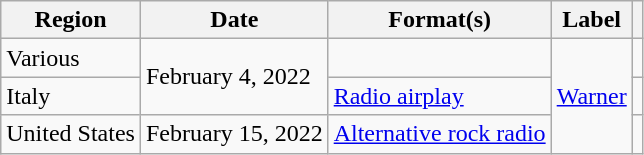<table class="wikitable">
<tr>
<th>Region</th>
<th>Date</th>
<th>Format(s)</th>
<th>Label</th>
<th></th>
</tr>
<tr>
<td>Various</td>
<td rowspan="2">February 4, 2022</td>
<td></td>
<td rowspan="3"><a href='#'>Warner</a></td>
<td></td>
</tr>
<tr>
<td>Italy</td>
<td><a href='#'>Radio airplay</a></td>
<td></td>
</tr>
<tr>
<td>United States</td>
<td>February 15, 2022</td>
<td><a href='#'>Alternative rock radio</a></td>
<td></td>
</tr>
</table>
